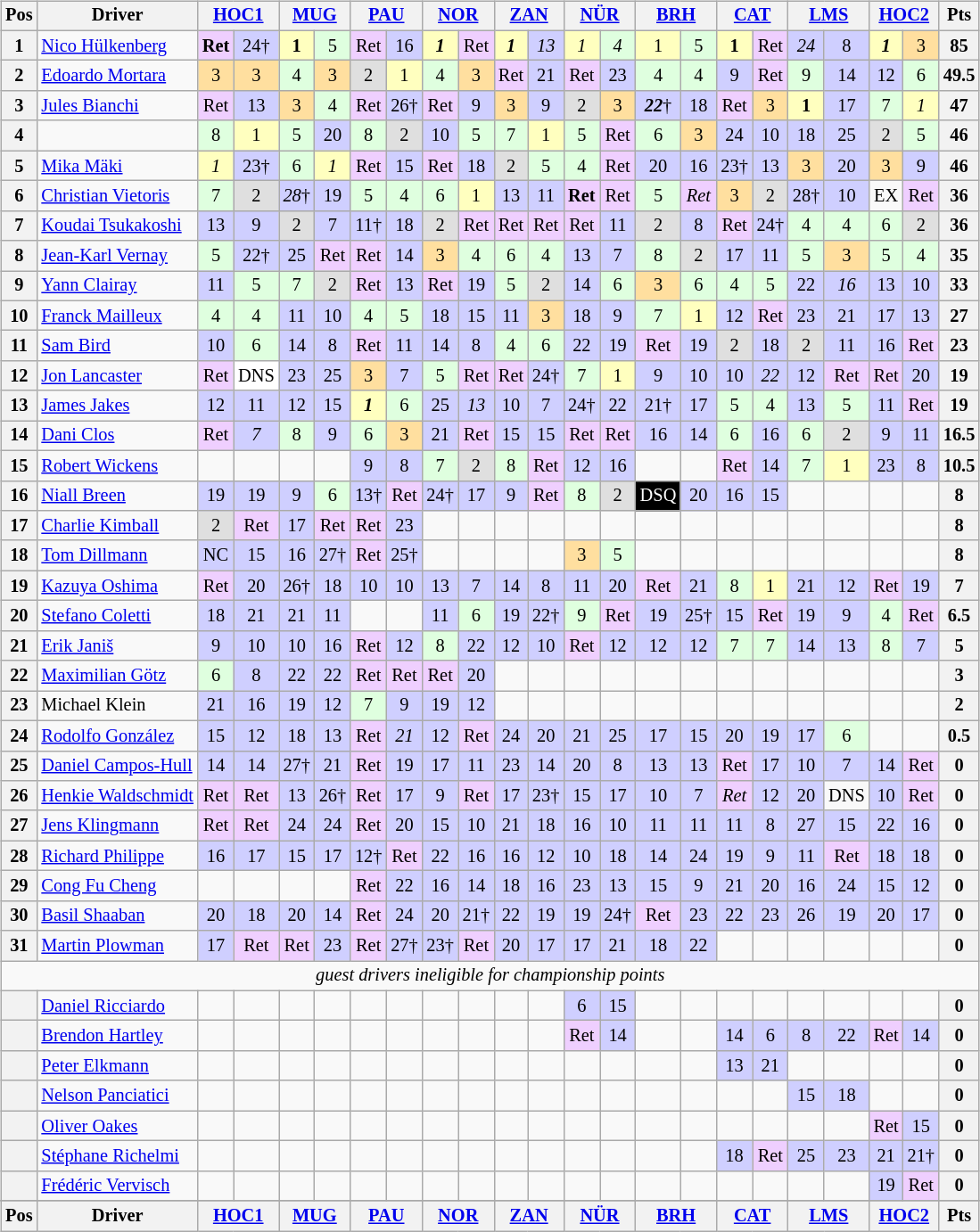<table>
<tr>
<td><br><table class="wikitable" style="font-size: 85%; text-align:center">
<tr valign="top">
<th valign="middle">Pos</th>
<th valign="middle">Driver</th>
<th colspan=2><a href='#'>HOC1</a><br></th>
<th colspan=2><a href='#'>MUG</a><br></th>
<th colspan=2><a href='#'>PAU</a><br></th>
<th colspan=2><a href='#'>NOR</a><br></th>
<th colspan=2><a href='#'>ZAN</a><br></th>
<th colspan=2><a href='#'>NÜR</a><br></th>
<th colspan=2><a href='#'>BRH</a><br></th>
<th colspan=2><a href='#'>CAT</a><br></th>
<th colspan=2><a href='#'>LMS</a><br></th>
<th colspan=2><a href='#'>HOC2</a><br></th>
<th valign="middle">Pts</th>
</tr>
<tr>
<th>1</th>
<td align="left"> <a href='#'>Nico Hülkenberg</a></td>
<td style="background:#EFCFFF;"><strong>Ret</strong></td>
<td style="background:#CFCFFF;">24†</td>
<td style="background:#FFFFBF;"><strong>1</strong></td>
<td style="background:#DFFFDF;">5</td>
<td style="background:#EFCFFF;">Ret</td>
<td style="background:#CFCFFF;">16</td>
<td style="background:#FFFFBF;"><strong><em>1</em></strong></td>
<td style="background:#EFCFFF;">Ret</td>
<td style="background:#FFFFBF;"><strong><em>1</em></strong></td>
<td style="background:#CFCFFF;"><em>13</em></td>
<td style="background:#FFFFBF;"><em>1</em></td>
<td style="background:#DFFFDF;"><em>4</em></td>
<td style="background:#FFFFBF;">1</td>
<td style="background:#DFFFDF;">5</td>
<td style="background:#FFFFBF;"><strong>1</strong></td>
<td style="background:#EFCFFF;">Ret</td>
<td style="background:#CFCFFF;"><em>24</em></td>
<td style="background:#CFCFFF;">8</td>
<td style="background:#FFFFBF;"><strong><em>1</em></strong></td>
<td style="background:#FFDF9F;">3</td>
<th>85</th>
</tr>
<tr>
<th>2</th>
<td align="left"> <a href='#'>Edoardo Mortara</a></td>
<td style="background:#FFDF9F;">3</td>
<td style="background:#FFDF9F;">3</td>
<td style="background:#DFFFDF;">4</td>
<td style="background:#FFDF9F;">3</td>
<td style="background:#DFDFDF;">2</td>
<td style="background:#FFFFBF;">1</td>
<td style="background:#DFFFDF;">4</td>
<td style="background:#FFDF9F;">3</td>
<td style="background:#EFCFFF;">Ret</td>
<td style="background:#CFCFFF;">21</td>
<td style="background:#EFCFFF;">Ret</td>
<td style="background:#CFCFFF;">23</td>
<td style="background:#DFFFDF;">4</td>
<td style="background:#DFFFDF;">4</td>
<td style="background:#CFCFFF;">9</td>
<td style="background:#EFCFFF;">Ret</td>
<td style="background:#DFFFDF;">9</td>
<td style="background:#CFCFFF;">14</td>
<td style="background:#CFCFFF;">12</td>
<td style="background:#DFFFDF;">6</td>
<th>49.5</th>
</tr>
<tr>
<th>3</th>
<td align="left"> <a href='#'>Jules Bianchi</a></td>
<td style="background:#EFCFFF;">Ret</td>
<td style="background:#CFCFFF;">13</td>
<td style="background:#FFDF9F;">3</td>
<td style="background:#DFFFDF;">4</td>
<td style="background:#EFCFFF;">Ret</td>
<td style="background:#CFCFFF;">26†</td>
<td style="background:#EFCFFF;">Ret</td>
<td style="background:#CFCFFF;">9</td>
<td style="background:#FFDF9F;">3</td>
<td style="background:#CFCFFF;">9</td>
<td style="background:#DFDFDF;">2</td>
<td style="background:#FFDF9F;">3</td>
<td style="background:#CFCFFF;"><strong><em>22</em></strong>†</td>
<td style="background:#CFCFFF;">18</td>
<td style="background:#EFCFFF;">Ret</td>
<td style="background:#FFDF9F;">3</td>
<td style="background:#FFFFBF;"><strong>1</strong></td>
<td style="background:#CFCFFF;">17</td>
<td style="background:#DFFFDF;">7</td>
<td style="background:#FFFFBF;"><em>1</em></td>
<th>47</th>
</tr>
<tr>
<th>4</th>
<td align="left"></td>
<td style="background:#DFFFDF;">8</td>
<td style="background:#FFFFBF;">1</td>
<td style="background:#DFFFDF;">5</td>
<td style="background:#CFCFFF;">20</td>
<td style="background:#DFFFDF;">8</td>
<td style="background:#DFDFDF;">2</td>
<td style="background:#CFCFFF;">10</td>
<td style="background:#DFFFDF;">5</td>
<td style="background:#DFFFDF;">7</td>
<td style="background:#FFFFBF;">1</td>
<td style="background:#DFFFDF;">5</td>
<td style="background:#EFCFFF;">Ret</td>
<td style="background:#DFFFDF;">6</td>
<td style="background:#FFDF9F;">3</td>
<td style="background:#CFCFFF;">24</td>
<td style="background:#CFCFFF;">10</td>
<td style="background:#CFCFFF;">18</td>
<td style="background:#CFCFFF;">25</td>
<td style="background:#DFDFDF;">2</td>
<td style="background:#DFFFDF;">5</td>
<th>46</th>
</tr>
<tr>
<th>5</th>
<td align="left"> <a href='#'>Mika Mäki</a></td>
<td style="background:#FFFFBF;"><em>1</em></td>
<td style="background:#CFCFFF;">23†</td>
<td style="background:#DFFFDF;">6</td>
<td style="background:#FFFFBF;"><em>1</em></td>
<td style="background:#EFCFFF;">Ret</td>
<td style="background:#CFCFFF;">15</td>
<td style="background:#EFCFFF;">Ret</td>
<td style="background:#CFCFFF;">18</td>
<td style="background:#DFDFDF;">2</td>
<td style="background:#DFFFDF;">5</td>
<td style="background:#DFFFDF;">4</td>
<td style="background:#EFCFFF;">Ret</td>
<td style="background:#CFCFFF;">20</td>
<td style="background:#CFCFFF;">16</td>
<td style="background:#CFCFFF;">23†</td>
<td style="background:#CFCFFF;">13</td>
<td style="background:#FFDF9F;">3</td>
<td style="background:#CFCFFF;">20</td>
<td style="background:#FFDF9F;">3</td>
<td style="background:#CFCFFF;">9</td>
<th>46</th>
</tr>
<tr>
<th>6</th>
<td align="left"> <a href='#'>Christian Vietoris</a></td>
<td style="background:#DFFFDF;">7</td>
<td style="background:#DFDFDF;">2</td>
<td style="background:#CFCFFF;"><em>28</em>†</td>
<td style="background:#CFCFFF;">19</td>
<td style="background:#DFFFDF;">5</td>
<td style="background:#DFFFDF;">4</td>
<td style="background:#DFFFDF;">6</td>
<td style="background:#FFFFBF;">1</td>
<td style="background:#CFCFFF;">13</td>
<td style="background:#CFCFFF;">11</td>
<td style="background:#EFCFFF;"><strong>Ret</strong></td>
<td style="background:#EFCFFF;">Ret</td>
<td style="background:#DFFFDF;">5</td>
<td style="background:#EFCFFF;"><em>Ret</em></td>
<td style="background:#FFDF9F;">3</td>
<td style="background:#DFDFDF;">2</td>
<td style="background:#CFCFFF;">28†</td>
<td style="background:#CFCFFF;">10</td>
<td>EX</td>
<td style="background:#EFCFFF;">Ret</td>
<th>36</th>
</tr>
<tr>
<th>7</th>
<td align="left"> <a href='#'>Koudai Tsukakoshi</a></td>
<td style="background:#CFCFFF;">13</td>
<td style="background:#CFCFFF;">9</td>
<td style="background:#DFDFDF;">2</td>
<td style="background:#CFCFFF;">7</td>
<td style="background:#CFCFFF;">11†</td>
<td style="background:#CFCFFF;">18</td>
<td style="background:#DFDFDF;">2</td>
<td style="background:#EFCFFF;">Ret</td>
<td style="background:#EFCFFF;">Ret</td>
<td style="background:#EFCFFF;">Ret</td>
<td style="background:#EFCFFF;">Ret</td>
<td style="background:#CFCFFF;">11</td>
<td style="background:#DFDFDF;">2</td>
<td style="background:#CFCFFF;">8</td>
<td style="background:#EFCFFF;">Ret</td>
<td style="background:#CFCFFF;">24†</td>
<td style="background:#DFFFDF;">4</td>
<td style="background:#DFFFDF;">4</td>
<td style="background:#DFFFDF;">6</td>
<td style="background:#DFDFDF;">2</td>
<th>36</th>
</tr>
<tr>
<th>8</th>
<td align="left"> <a href='#'>Jean-Karl Vernay</a></td>
<td style="background:#DFFFDF;">5</td>
<td style="background:#CFCFFF;">22†</td>
<td style="background:#CFCFFF;">25</td>
<td style="background:#EFCFFF;">Ret</td>
<td style="background:#EFCFFF;">Ret</td>
<td style="background:#CFCFFF;">14</td>
<td style="background:#FFDF9F;">3</td>
<td style="background:#DFFFDF;">4</td>
<td style="background:#DFFFDF;">6</td>
<td style="background:#DFFFDF;">4</td>
<td style="background:#CFCFFF;">13</td>
<td style="background:#CFCFFF;">7</td>
<td style="background:#DFFFDF;">8</td>
<td style="background:#DFDFDF;">2</td>
<td style="background:#CFCFFF;">17</td>
<td style="background:#CFCFFF;">11</td>
<td style="background:#DFFFDF;">5</td>
<td style="background:#FFDF9F;">3</td>
<td style="background:#DFFFDF;">5</td>
<td style="background:#DFFFDF;">4</td>
<th>35</th>
</tr>
<tr>
<th>9</th>
<td align="left"> <a href='#'>Yann Clairay</a></td>
<td style="background:#CFCFFF;">11</td>
<td style="background:#DFFFDF;">5</td>
<td style="background:#DFFFDF;">7</td>
<td style="background:#DFDFDF;">2</td>
<td style="background:#EFCFFF;">Ret</td>
<td style="background:#CFCFFF;">13</td>
<td style="background:#EFCFFF;">Ret</td>
<td style="background:#CFCFFF;">19</td>
<td style="background:#DFFFDF;">5</td>
<td style="background:#DFDFDF;">2</td>
<td style="background:#CFCFFF;">14</td>
<td style="background:#DFFFDF;">6</td>
<td style="background:#FFDF9F;">3</td>
<td style="background:#DFFFDF;">6</td>
<td style="background:#DFFFDF;">4</td>
<td style="background:#DFFFDF;">5</td>
<td style="background:#CFCFFF;">22</td>
<td style="background:#CFCFFF;"><em>16</em></td>
<td style="background:#CFCFFF;">13</td>
<td style="background:#CFCFFF;">10</td>
<th>33</th>
</tr>
<tr>
<th>10</th>
<td align="left"> <a href='#'>Franck Mailleux</a></td>
<td style="background:#DFFFDF;">4</td>
<td style="background:#DFFFDF;">4</td>
<td style="background:#CFCFFF;">11</td>
<td style="background:#CFCFFF;">10</td>
<td style="background:#DFFFDF;">4</td>
<td style="background:#DFFFDF;">5</td>
<td style="background:#CFCFFF;">18</td>
<td style="background:#CFCFFF;">15</td>
<td style="background:#CFCFFF;">11</td>
<td style="background:#FFDF9F;">3</td>
<td style="background:#CFCFFF;">18</td>
<td style="background:#CFCFFF;">9</td>
<td style="background:#DFFFDF;">7</td>
<td style="background:#FFFFBF;">1</td>
<td style="background:#CFCFFF;">12</td>
<td style="background:#EFCFFF;">Ret</td>
<td style="background:#CFCFFF;">23</td>
<td style="background:#CFCFFF;">21</td>
<td style="background:#CFCFFF;">17</td>
<td style="background:#CFCFFF;">13</td>
<th>27</th>
</tr>
<tr>
<th>11</th>
<td align="left"> <a href='#'>Sam Bird</a></td>
<td style="background:#CFCFFF;">10</td>
<td style="background:#DFFFDF;">6</td>
<td style="background:#CFCFFF;">14</td>
<td style="background:#CFCFFF;">8</td>
<td style="background:#EFCFFF;">Ret</td>
<td style="background:#CFCFFF;">11</td>
<td style="background:#CFCFFF;">14</td>
<td style="background:#CFCFFF;">8</td>
<td style="background:#DFFFDF;">4</td>
<td style="background:#DFFFDF;">6</td>
<td style="background:#CFCFFF;">22</td>
<td style="background:#CFCFFF;">19</td>
<td style="background:#EFCFFF;">Ret</td>
<td style="background:#CFCFFF;">19</td>
<td style="background:#DFDFDF;">2</td>
<td style="background:#CFCFFF;">18</td>
<td style="background:#DFDFDF;">2</td>
<td style="background:#CFCFFF;">11</td>
<td style="background:#CFCFFF;">16</td>
<td style="background:#EFCFFF;">Ret</td>
<th>23</th>
</tr>
<tr>
<th>12</th>
<td align="left"> <a href='#'>Jon Lancaster</a></td>
<td style="background:#EFCFFF;">Ret</td>
<td style="background:#FFFFFF;">DNS</td>
<td style="background:#CFCFFF;">23</td>
<td style="background:#CFCFFF;">25</td>
<td style="background:#FFDF9F;">3</td>
<td style="background:#CFCFFF;">7</td>
<td style="background:#DFFFDF;">5</td>
<td style="background:#EFCFFF;">Ret</td>
<td style="background:#EFCFFF;">Ret</td>
<td style="background:#CFCFFF;">24†</td>
<td style="background:#DFFFDF;">7</td>
<td style="background:#FFFFBF;">1</td>
<td style="background:#CFCFFF;">9</td>
<td style="background:#CFCFFF;">10</td>
<td style="background:#CFCFFF;">10</td>
<td style="background:#CFCFFF;"><em>22</em></td>
<td style="background:#CFCFFF;">12</td>
<td style="background:#EFCFFF;">Ret</td>
<td style="background:#EFCFFF;">Ret</td>
<td style="background:#CFCFFF;">20</td>
<th>19</th>
</tr>
<tr>
<th>13</th>
<td align="left"> <a href='#'>James Jakes</a></td>
<td style="background:#CFCFFF;">12</td>
<td style="background:#CFCFFF;">11</td>
<td style="background:#CFCFFF;">12</td>
<td style="background:#CFCFFF;">15</td>
<td style="background:#FFFFBF;"><strong><em>1</em></strong></td>
<td style="background:#DFFFDF;">6</td>
<td style="background:#CFCFFF;">25</td>
<td style="background:#CFCFFF;"><em>13</em></td>
<td style="background:#CFCFFF;">10</td>
<td style="background:#CFCFFF;">7</td>
<td style="background:#CFCFFF;">24†</td>
<td style="background:#CFCFFF;">22</td>
<td style="background:#CFCFFF;">21†</td>
<td style="background:#CFCFFF;">17</td>
<td style="background:#DFFFDF;">5</td>
<td style="background:#DFFFDF;">4</td>
<td style="background:#CFCFFF;">13</td>
<td style="background:#DFFFDF;">5</td>
<td style="background:#CFCFFF;">11</td>
<td style="background:#EFCFFF;">Ret</td>
<th>19</th>
</tr>
<tr>
<th>14</th>
<td align="left"> <a href='#'>Dani Clos</a></td>
<td style="background:#EFCFFF;">Ret</td>
<td style="background:#CFCFFF;"><em>7</em></td>
<td style="background:#DFFFDF;">8</td>
<td style="background:#CFCFFF;">9</td>
<td style="background:#DFFFDF;">6</td>
<td style="background:#FFDF9F;">3</td>
<td style="background:#CFCFFF;">21</td>
<td style="background:#EFCFFF;">Ret</td>
<td style="background:#CFCFFF;">15</td>
<td style="background:#CFCFFF;">15</td>
<td style="background:#EFCFFF;">Ret</td>
<td style="background:#EFCFFF;">Ret</td>
<td style="background:#CFCFFF;">16</td>
<td style="background:#CFCFFF;">14</td>
<td style="background:#DFFFDF;">6</td>
<td style="background:#CFCFFF;">16</td>
<td style="background:#DFFFDF;">6</td>
<td style="background:#DFDFDF;">2</td>
<td style="background:#CFCFFF;">9</td>
<td style="background:#CFCFFF;">11</td>
<th>16.5</th>
</tr>
<tr>
<th>15</th>
<td align="left"> <a href='#'>Robert Wickens</a></td>
<td></td>
<td></td>
<td></td>
<td></td>
<td style="background:#CFCFFF;">9</td>
<td style="background:#CFCFFF;">8</td>
<td style="background:#DFFFDF;">7</td>
<td style="background:#DFDFDF;">2</td>
<td style="background:#DFFFDF;">8</td>
<td style="background:#EFCFFF;">Ret</td>
<td style="background:#CFCFFF;">12</td>
<td style="background:#CFCFFF;">16</td>
<td></td>
<td></td>
<td style="background:#EFCFFF;">Ret</td>
<td style="background:#CFCFFF;">14</td>
<td style="background:#DFFFDF;">7</td>
<td style="background:#FFFFBF;">1</td>
<td style="background:#CFCFFF;">23</td>
<td style="background:#CFCFFF;">8</td>
<th>10.5</th>
</tr>
<tr>
<th>16</th>
<td align="left"> <a href='#'>Niall Breen</a></td>
<td style="background:#CFCFFF;">19</td>
<td style="background:#CFCFFF;">19</td>
<td style="background:#CFCFFF;">9</td>
<td style="background:#DFFFDF;">6</td>
<td style="background:#CFCFFF;">13†</td>
<td style="background:#EFCFFF;">Ret</td>
<td style="background:#CFCFFF;">24†</td>
<td style="background:#CFCFFF;">17</td>
<td style="background:#CFCFFF;">9</td>
<td style="background:#EFCFFF;">Ret</td>
<td style="background:#DFFFDF;">8</td>
<td style="background:#DFDFDF;">2</td>
<td style="background:#000000; color:white">DSQ</td>
<td style="background:#CFCFFF;">20</td>
<td style="background:#CFCFFF;">16</td>
<td style="background:#CFCFFF;">15</td>
<td></td>
<td></td>
<td></td>
<td></td>
<th>8</th>
</tr>
<tr>
<th>17</th>
<td align="left"> <a href='#'>Charlie Kimball</a></td>
<td style="background:#DFDFDF;">2</td>
<td style="background:#EFCFFF;">Ret</td>
<td style="background:#CFCFFF;">17</td>
<td style="background:#EFCFFF;">Ret</td>
<td style="background:#EFCFFF;">Ret</td>
<td style="background:#CFCFFF;">23</td>
<td></td>
<td></td>
<td></td>
<td></td>
<td></td>
<td></td>
<td></td>
<td></td>
<td></td>
<td></td>
<td></td>
<td></td>
<td></td>
<td></td>
<th>8</th>
</tr>
<tr>
<th>18</th>
<td align="left"> <a href='#'>Tom Dillmann</a></td>
<td style="background:#CFCFFF;">NC</td>
<td style="background:#CFCFFF;">15</td>
<td style="background:#CFCFFF;">16</td>
<td style="background:#CFCFFF;">27†</td>
<td style="background:#EFCFFF;">Ret</td>
<td style="background:#CFCFFF;">25†</td>
<td></td>
<td></td>
<td></td>
<td></td>
<td style="background:#FFDF9F;">3</td>
<td style="background:#DFFFDF;">5</td>
<td></td>
<td></td>
<td></td>
<td></td>
<td></td>
<td></td>
<td></td>
<td></td>
<th>8</th>
</tr>
<tr>
<th>19</th>
<td align="left"> <a href='#'>Kazuya Oshima</a></td>
<td style="background:#EFCFFF;">Ret</td>
<td style="background:#CFCFFF;">20</td>
<td style="background:#CFCFFF;">26†</td>
<td style="background:#CFCFFF;">18</td>
<td style="background:#CFCFFF;">10</td>
<td style="background:#CFCFFF;">10</td>
<td style="background:#CFCFFF;">13</td>
<td style="background:#CFCFFF;">7</td>
<td style="background:#CFCFFF;">14</td>
<td style="background:#CFCFFF;">8</td>
<td style="background:#CFCFFF;">11</td>
<td style="background:#CFCFFF;">20</td>
<td style="background:#EFCFFF;">Ret</td>
<td style="background:#CFCFFF;">21</td>
<td style="background:#DFFFDF;">8</td>
<td style="background:#FFFFBF;">1</td>
<td style="background:#CFCFFF;">21</td>
<td style="background:#CFCFFF;">12</td>
<td style="background:#EFCFFF;">Ret</td>
<td style="background:#CFCFFF;">19</td>
<th>7</th>
</tr>
<tr>
<th>20</th>
<td align="left"> <a href='#'>Stefano Coletti</a></td>
<td style="background:#CFCFFF;">18</td>
<td style="background:#CFCFFF;">21</td>
<td style="background:#CFCFFF;">21</td>
<td style="background:#CFCFFF;">11</td>
<td></td>
<td></td>
<td style="background:#CFCFFF;">11</td>
<td style="background:#DFFFDF;">6</td>
<td style="background:#CFCFFF;">19</td>
<td style="background:#CFCFFF;">22†</td>
<td style="background:#DFFFDF;">9</td>
<td style="background:#EFCFFF;">Ret</td>
<td style="background:#CFCFFF;">19</td>
<td style="background:#CFCFFF;">25†</td>
<td style="background:#CFCFFF;">15</td>
<td style="background:#EFCFFF;">Ret</td>
<td style="background:#CFCFFF;">19</td>
<td style="background:#CFCFFF;">9</td>
<td style="background:#DFFFDF;">4</td>
<td style="background:#EFCFFF;">Ret</td>
<th>6.5</th>
</tr>
<tr>
<th>21</th>
<td align="left"> <a href='#'>Erik Janiš</a></td>
<td style="background:#CFCFFF;">9</td>
<td style="background:#CFCFFF;">10</td>
<td style="background:#CFCFFF;">10</td>
<td style="background:#CFCFFF;">16</td>
<td style="background:#EFCFFF;">Ret</td>
<td style="background:#CFCFFF;">12</td>
<td style="background:#DFFFDF;">8</td>
<td style="background:#CFCFFF;">22</td>
<td style="background:#CFCFFF;">12</td>
<td style="background:#CFCFFF;">10</td>
<td style="background:#EFCFFF;">Ret</td>
<td style="background:#CFCFFF;">12</td>
<td style="background:#CFCFFF;">12</td>
<td style="background:#CFCFFF;">12</td>
<td style="background:#DFFFDF;">7</td>
<td style="background:#DFFFDF;">7</td>
<td style="background:#CFCFFF;">14</td>
<td style="background:#CFCFFF;">13</td>
<td style="background:#DFFFDF;">8</td>
<td style="background:#CFCFFF;">7</td>
<th>5</th>
</tr>
<tr>
<th>22</th>
<td align="left"> <a href='#'>Maximilian Götz</a></td>
<td style="background:#DFFFDF;">6</td>
<td style="background:#CFCFFF;">8</td>
<td style="background:#CFCFFF;">22</td>
<td style="background:#CFCFFF;">22</td>
<td style="background:#EFCFFF;">Ret</td>
<td style="background:#EFCFFF;">Ret</td>
<td style="background:#EFCFFF;">Ret</td>
<td style="background:#CFCFFF;">20</td>
<td></td>
<td></td>
<td></td>
<td></td>
<td></td>
<td></td>
<td></td>
<td></td>
<td></td>
<td></td>
<td></td>
<td></td>
<th>3</th>
</tr>
<tr>
<th>23</th>
<td align="left"> Michael Klein</td>
<td style="background:#CFCFFF;">21</td>
<td style="background:#CFCFFF;">16</td>
<td style="background:#CFCFFF;">19</td>
<td style="background:#CFCFFF;">12</td>
<td style="background:#DFFFDF;">7</td>
<td style="background:#CFCFFF;">9</td>
<td style="background:#CFCFFF;">19</td>
<td style="background:#CFCFFF;">12</td>
<td></td>
<td></td>
<td></td>
<td></td>
<td></td>
<td></td>
<td></td>
<td></td>
<td></td>
<td></td>
<td></td>
<td></td>
<th>2</th>
</tr>
<tr>
<th>24</th>
<td align="left"> <a href='#'>Rodolfo González</a></td>
<td style="background:#CFCFFF;">15</td>
<td style="background:#CFCFFF;">12</td>
<td style="background:#CFCFFF;">18</td>
<td style="background:#CFCFFF;">13</td>
<td style="background:#EFCFFF;">Ret</td>
<td style="background:#CFCFFF;"><em>21</em></td>
<td style="background:#CFCFFF;">12</td>
<td style="background:#EFCFFF;">Ret</td>
<td style="background:#CFCFFF;">24</td>
<td style="background:#CFCFFF;">20</td>
<td style="background:#CFCFFF;">21</td>
<td style="background:#CFCFFF;">25</td>
<td style="background:#CFCFFF;">17</td>
<td style="background:#CFCFFF;">15</td>
<td style="background:#CFCFFF;">20</td>
<td style="background:#CFCFFF;">19</td>
<td style="background:#CFCFFF;">17</td>
<td style="background:#DFFFDF;">6</td>
<td></td>
<td></td>
<th>0.5</th>
</tr>
<tr>
<th>25</th>
<td align="left"> <a href='#'>Daniel Campos-Hull</a></td>
<td style="background:#CFCFFF;">14</td>
<td style="background:#CFCFFF;">14</td>
<td style="background:#CFCFFF;">27†</td>
<td style="background:#CFCFFF;">21</td>
<td style="background:#EFCFFF;">Ret</td>
<td style="background:#CFCFFF;">19</td>
<td style="background:#CFCFFF;">17</td>
<td style="background:#CFCFFF;">11</td>
<td style="background:#CFCFFF;">23</td>
<td style="background:#CFCFFF;">14</td>
<td style="background:#CFCFFF;">20</td>
<td style="background:#CFCFFF;">8</td>
<td style="background:#CFCFFF;">13</td>
<td style="background:#CFCFFF;">13</td>
<td style="background:#EFCFFF;">Ret</td>
<td style="background:#CFCFFF;">17</td>
<td style="background:#CFCFFF;">10</td>
<td style="background:#CFCFFF;">7</td>
<td style="background:#CFCFFF;">14</td>
<td style="background:#EFCFFF;">Ret</td>
<th>0</th>
</tr>
<tr>
<th>26</th>
<td align="left"> <a href='#'>Henkie Waldschmidt</a></td>
<td style="background:#EFCFFF;">Ret</td>
<td style="background:#EFCFFF;">Ret</td>
<td style="background:#CFCFFF;">13</td>
<td style="background:#CFCFFF;">26†</td>
<td style="background:#EFCFFF;">Ret</td>
<td style="background:#CFCFFF;">17</td>
<td style="background:#CFCFFF;">9</td>
<td style="background:#EFCFFF;">Ret</td>
<td style="background:#CFCFFF;">17</td>
<td style="background:#CFCFFF;">23†</td>
<td style="background:#CFCFFF;">15</td>
<td style="background:#CFCFFF;">17</td>
<td style="background:#CFCFFF;">10</td>
<td style="background:#CFCFFF;">7</td>
<td style="background:#EFCFFF;"><em>Ret</em></td>
<td style="background:#CFCFFF;">12</td>
<td style="background:#CFCFFF;">20</td>
<td align="center" valign="bottom">DNS</td>
<td style="background:#CFCFFF;">10</td>
<td style="background:#EFCFFF;">Ret</td>
<th>0</th>
</tr>
<tr>
<th>27</th>
<td align="left"> <a href='#'>Jens Klingmann</a></td>
<td style="background:#EFCFFF;">Ret</td>
<td style="background:#EFCFFF;">Ret</td>
<td style="background:#CFCFFF;">24</td>
<td style="background:#CFCFFF;">24</td>
<td style="background:#EFCFFF;">Ret</td>
<td style="background:#CFCFFF;">20</td>
<td style="background:#CFCFFF;">15</td>
<td style="background:#CFCFFF;">10</td>
<td style="background:#CFCFFF;">21</td>
<td style="background:#CFCFFF;">18</td>
<td style="background:#CFCFFF;">16</td>
<td style="background:#CFCFFF;">10</td>
<td style="background:#CFCFFF;">11</td>
<td style="background:#CFCFFF;">11</td>
<td style="background:#CFCFFF;">11</td>
<td style="background:#CFCFFF;">8</td>
<td style="background:#CFCFFF;">27</td>
<td style="background:#CFCFFF;">15</td>
<td style="background:#CFCFFF;">22</td>
<td style="background:#CFCFFF;">16</td>
<th>0</th>
</tr>
<tr>
<th>28</th>
<td align="left"> <a href='#'>Richard Philippe</a></td>
<td style="background:#CFCFFF;">16</td>
<td style="background:#CFCFFF;">17</td>
<td style="background:#CFCFFF;">15</td>
<td style="background:#CFCFFF;">17</td>
<td style="background:#CFCFFF;">12†</td>
<td style="background:#EFCFFF;">Ret</td>
<td style="background:#CFCFFF;">22</td>
<td style="background:#CFCFFF;">16</td>
<td style="background:#CFCFFF;">16</td>
<td style="background:#CFCFFF;">12</td>
<td style="background:#CFCFFF;">10</td>
<td style="background:#CFCFFF;">18</td>
<td style="background:#CFCFFF;">14</td>
<td style="background:#CFCFFF;">24</td>
<td style="background:#CFCFFF;">19</td>
<td style="background:#CFCFFF;">9</td>
<td style="background:#CFCFFF;">11</td>
<td style="background:#EFCFFF;">Ret</td>
<td style="background:#CFCFFF;">18</td>
<td style="background:#CFCFFF;">18</td>
<th>0</th>
</tr>
<tr>
<th>29</th>
<td align="left"> <a href='#'>Cong Fu Cheng</a></td>
<td></td>
<td></td>
<td></td>
<td></td>
<td style="background:#EFCFFF;">Ret</td>
<td style="background:#CFCFFF;">22</td>
<td style="background:#CFCFFF;">16</td>
<td style="background:#CFCFFF;">14</td>
<td style="background:#CFCFFF;">18</td>
<td style="background:#CFCFFF;">16</td>
<td style="background:#CFCFFF;">23</td>
<td style="background:#CFCFFF;">13</td>
<td style="background:#CFCFFF;">15</td>
<td style="background:#CFCFFF;">9</td>
<td style="background:#CFCFFF;">21</td>
<td style="background:#CFCFFF;">20</td>
<td style="background:#CFCFFF;">16</td>
<td style="background:#CFCFFF;">24</td>
<td style="background:#CFCFFF;">15</td>
<td style="background:#CFCFFF;">12</td>
<th>0</th>
</tr>
<tr>
<th>30</th>
<td align="left"> <a href='#'>Basil Shaaban</a></td>
<td style="background:#CFCFFF;">20</td>
<td style="background:#CFCFFF;">18</td>
<td style="background:#CFCFFF;">20</td>
<td style="background:#CFCFFF;">14</td>
<td style="background:#EFCFFF;">Ret</td>
<td style="background:#CFCFFF;">24</td>
<td style="background:#CFCFFF;">20</td>
<td style="background:#CFCFFF;">21†</td>
<td style="background:#CFCFFF;">22</td>
<td style="background:#CFCFFF;">19</td>
<td style="background:#CFCFFF;">19</td>
<td style="background:#CFCFFF;">24†</td>
<td style="background:#EFCFFF;">Ret</td>
<td style="background:#CFCFFF;">23</td>
<td style="background:#CFCFFF;">22</td>
<td style="background:#CFCFFF;">23</td>
<td style="background:#CFCFFF;">26</td>
<td style="background:#CFCFFF;">19</td>
<td style="background:#CFCFFF;">20</td>
<td style="background:#CFCFFF;">17</td>
<th>0</th>
</tr>
<tr>
<th>31</th>
<td align="left"> <a href='#'>Martin Plowman</a></td>
<td style="background:#CFCFFF;">17</td>
<td style="background:#EFCFFF;">Ret</td>
<td style="background:#EFCFFF;">Ret</td>
<td style="background:#CFCFFF;">23</td>
<td style="background:#EFCFFF;">Ret</td>
<td style="background:#CFCFFF;">27†</td>
<td style="background:#CFCFFF;">23†</td>
<td style="background:#EFCFFF;">Ret</td>
<td style="background:#CFCFFF;">20</td>
<td style="background:#CFCFFF;">17</td>
<td style="background:#CFCFFF;">17</td>
<td style="background:#CFCFFF;">21</td>
<td style="background:#CFCFFF;">18</td>
<td style="background:#CFCFFF;">22</td>
<td></td>
<td></td>
<td></td>
<td></td>
<td></td>
<td></td>
<th>0</th>
</tr>
<tr>
<td colspan=23 align=center><em>guest drivers ineligible for championship points</em></td>
</tr>
<tr>
<th></th>
<td align="left"> <a href='#'>Daniel Ricciardo</a></td>
<td></td>
<td></td>
<td></td>
<td></td>
<td></td>
<td></td>
<td></td>
<td></td>
<td></td>
<td></td>
<td style="background:#CFCFFF;">6</td>
<td style="background:#CFCFFF;">15</td>
<td></td>
<td></td>
<td></td>
<td></td>
<td></td>
<td></td>
<td></td>
<td></td>
<th>0</th>
</tr>
<tr>
<th></th>
<td align="left"> <a href='#'>Brendon Hartley</a></td>
<td></td>
<td></td>
<td></td>
<td></td>
<td></td>
<td></td>
<td></td>
<td></td>
<td></td>
<td></td>
<td style="background:#EFCFFF;">Ret</td>
<td style="background:#CFCFFF;">14</td>
<td></td>
<td></td>
<td style="background:#CFCFFF;">14</td>
<td style="background:#CFCFFF;">6</td>
<td style="background:#CFCFFF;">8</td>
<td style="background:#CFCFFF;">22</td>
<td style="background:#EFCFFF;">Ret</td>
<td style="background:#CFCFFF;">14</td>
<th>0</th>
</tr>
<tr>
<th></th>
<td align="left"> <a href='#'>Peter Elkmann</a></td>
<td></td>
<td></td>
<td></td>
<td></td>
<td></td>
<td></td>
<td></td>
<td></td>
<td></td>
<td></td>
<td></td>
<td></td>
<td></td>
<td></td>
<td style="background:#CFCFFF;">13</td>
<td style="background:#CFCFFF;">21</td>
<td></td>
<td></td>
<td></td>
<td></td>
<th>0</th>
</tr>
<tr>
<th></th>
<td align="left"> <a href='#'>Nelson Panciatici</a></td>
<td></td>
<td></td>
<td></td>
<td></td>
<td></td>
<td></td>
<td></td>
<td></td>
<td></td>
<td></td>
<td></td>
<td></td>
<td></td>
<td></td>
<td></td>
<td></td>
<td style="background:#CFCFFF;">15</td>
<td style="background:#CFCFFF;">18</td>
<td></td>
<td></td>
<th>0</th>
</tr>
<tr>
<th></th>
<td align="left"> <a href='#'>Oliver Oakes</a></td>
<td></td>
<td></td>
<td></td>
<td></td>
<td></td>
<td></td>
<td></td>
<td></td>
<td></td>
<td></td>
<td></td>
<td></td>
<td></td>
<td></td>
<td></td>
<td></td>
<td></td>
<td></td>
<td style="background:#EFCFFF;">Ret</td>
<td style="background:#CFCFFF;">15</td>
<th>0</th>
</tr>
<tr>
<th></th>
<td align="left"> <a href='#'>Stéphane Richelmi</a></td>
<td></td>
<td></td>
<td></td>
<td></td>
<td></td>
<td></td>
<td></td>
<td></td>
<td></td>
<td></td>
<td></td>
<td></td>
<td></td>
<td></td>
<td style="background:#CFCFFF;">18</td>
<td style="background:#EFCFFF;">Ret</td>
<td style="background:#CFCFFF;">25</td>
<td style="background:#CFCFFF;">23</td>
<td style="background:#CFCFFF;">21</td>
<td style="background:#CFCFFF;">21†</td>
<th>0</th>
</tr>
<tr>
<th></th>
<td align="left"> <a href='#'>Frédéric Vervisch</a></td>
<td></td>
<td></td>
<td></td>
<td></td>
<td></td>
<td></td>
<td></td>
<td></td>
<td></td>
<td></td>
<td></td>
<td></td>
<td></td>
<td></td>
<td></td>
<td></td>
<td></td>
<td></td>
<td style="background:#CFCFFF;">19</td>
<td style="background:#EFCFFF;">Ret</td>
<th>0</th>
</tr>
<tr>
</tr>
<tr style="background:#f9f9f9" valign="top">
<th valign="middle">Pos</th>
<th valign="middle">Driver</th>
<th colspan=2><a href='#'>HOC1</a><br></th>
<th colspan=2><a href='#'>MUG</a><br></th>
<th colspan=2><a href='#'>PAU</a><br></th>
<th colspan=2><a href='#'>NOR</a><br></th>
<th colspan=2><a href='#'>ZAN</a><br></th>
<th colspan=2><a href='#'>NÜR</a><br></th>
<th colspan=2><a href='#'>BRH</a><br></th>
<th colspan=2><a href='#'>CAT</a><br></th>
<th colspan=2><a href='#'>LMS</a><br></th>
<th colspan=2><a href='#'>HOC2</a><br></th>
<th valign="middle">Pts</th>
</tr>
</table>
</td>
<td valign="top"><br></td>
</tr>
</table>
